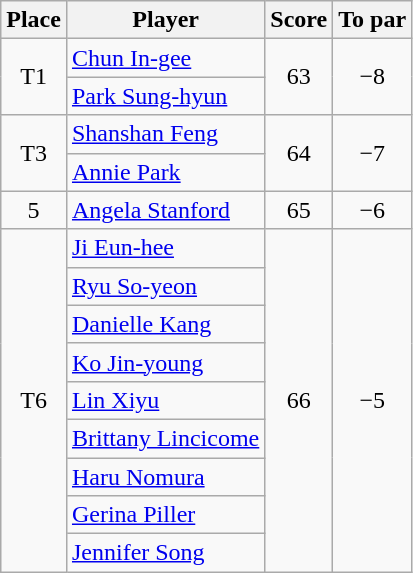<table class="wikitable">
<tr>
<th>Place</th>
<th>Player</th>
<th>Score</th>
<th>To par</th>
</tr>
<tr>
<td align=center rowspan=2>T1</td>
<td> <a href='#'>Chun In-gee</a></td>
<td align=center rowspan=2>63</td>
<td align=center rowspan=2>−8</td>
</tr>
<tr>
<td> <a href='#'>Park Sung-hyun</a></td>
</tr>
<tr>
<td align=center rowspan=2>T3</td>
<td> <a href='#'>Shanshan Feng</a></td>
<td align=center rowspan=2>64</td>
<td align=center rowspan=2>−7</td>
</tr>
<tr>
<td> <a href='#'>Annie Park</a></td>
</tr>
<tr>
<td align=center>5</td>
<td> <a href='#'>Angela Stanford</a></td>
<td align=center>65</td>
<td align=center>−6</td>
</tr>
<tr>
<td align=center rowspan=9>T6</td>
<td> <a href='#'>Ji Eun-hee</a></td>
<td align=center rowspan=9>66</td>
<td align=center rowspan=9>−5</td>
</tr>
<tr>
<td> <a href='#'>Ryu So-yeon</a></td>
</tr>
<tr>
<td> <a href='#'>Danielle Kang</a></td>
</tr>
<tr>
<td> <a href='#'>Ko Jin-young</a></td>
</tr>
<tr>
<td> <a href='#'>Lin Xiyu</a></td>
</tr>
<tr>
<td> <a href='#'>Brittany Lincicome</a></td>
</tr>
<tr>
<td> <a href='#'>Haru Nomura</a></td>
</tr>
<tr>
<td> <a href='#'>Gerina Piller</a></td>
</tr>
<tr>
<td> <a href='#'>Jennifer Song</a></td>
</tr>
</table>
